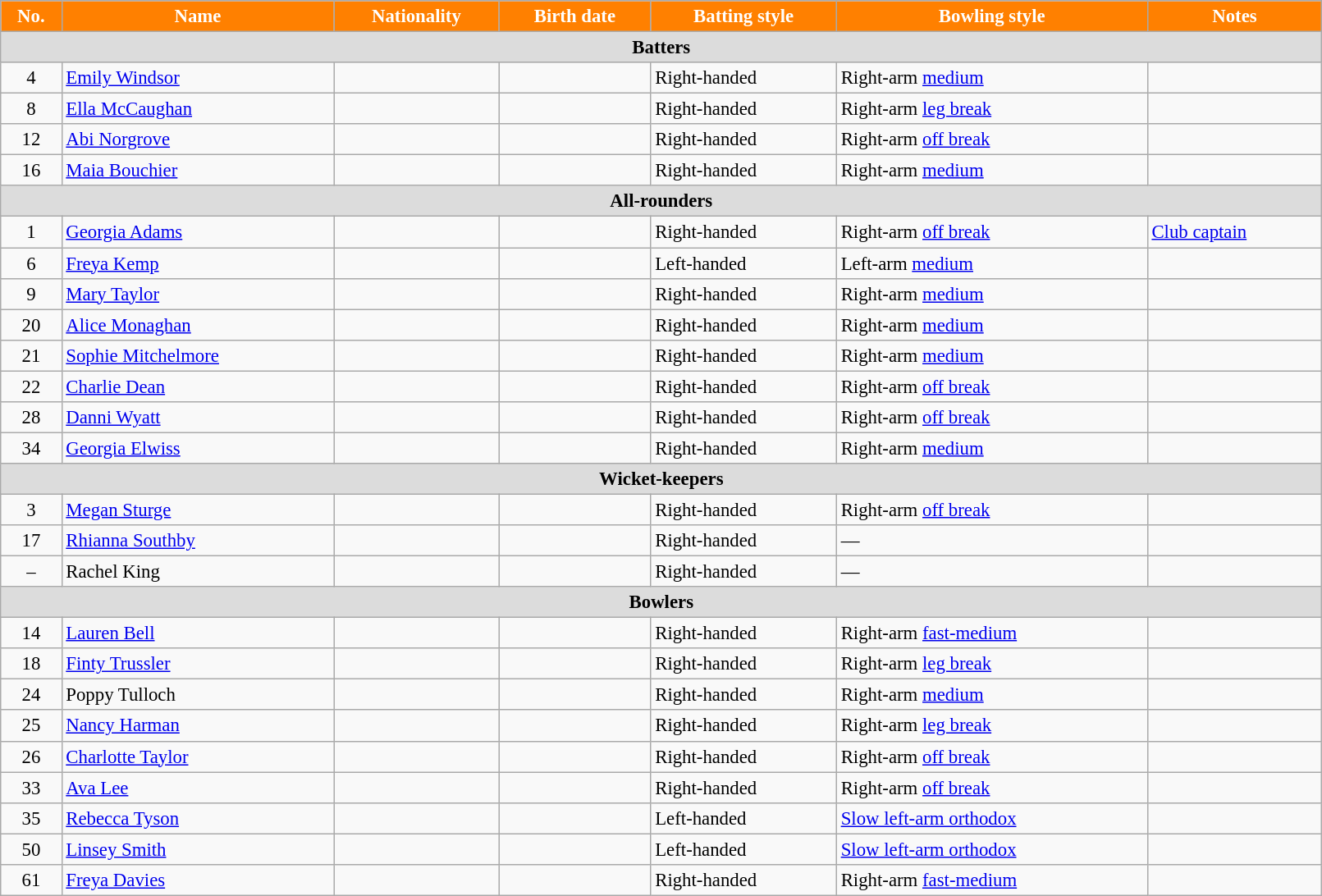<table class="wikitable" style="font-size:95%;" width="85%">
<tr>
<th style="background:#ff8000; color:white">No.</th>
<th style="background:#ff8000; color:white">Name</th>
<th style="background:#ff8000; color:white">Nationality</th>
<th style="background:#ff8000; color:white">Birth date</th>
<th style="background:#ff8000; color:white">Batting style</th>
<th style="background:#ff8000; color:white">Bowling style</th>
<th style="background:#ff8000; color:white">Notes</th>
</tr>
<tr>
<th colspan="7" style="background: #DCDCDC" align=right>Batters</th>
</tr>
<tr>
<td style="text-align:center">4</td>
<td><a href='#'>Emily Windsor</a></td>
<td></td>
<td></td>
<td>Right-handed</td>
<td>Right-arm <a href='#'>medium</a></td>
<td></td>
</tr>
<tr>
<td style="text-align:center">8</td>
<td><a href='#'>Ella McCaughan</a></td>
<td></td>
<td></td>
<td>Right-handed</td>
<td>Right-arm <a href='#'>leg break</a></td>
<td></td>
</tr>
<tr>
<td style="text-align:center">12</td>
<td><a href='#'>Abi Norgrove</a></td>
<td></td>
<td></td>
<td>Right-handed</td>
<td>Right-arm <a href='#'>off break</a></td>
<td></td>
</tr>
<tr>
<td style="text-align:center">16</td>
<td><a href='#'>Maia Bouchier</a> </td>
<td></td>
<td></td>
<td>Right-handed</td>
<td>Right-arm <a href='#'>medium</a></td>
<td></td>
</tr>
<tr>
<th colspan="7" style="background: #DCDCDC" align=right>All-rounders</th>
</tr>
<tr>
<td style="text-align:center">1</td>
<td><a href='#'>Georgia Adams</a> </td>
<td></td>
<td></td>
<td>Right-handed</td>
<td>Right-arm <a href='#'>off break</a></td>
<td><a href='#'>Club captain</a></td>
</tr>
<tr>
<td style="text-align:center">6</td>
<td><a href='#'>Freya Kemp</a> </td>
<td></td>
<td></td>
<td>Left-handed</td>
<td>Left-arm <a href='#'>medium</a></td>
<td></td>
</tr>
<tr>
<td style="text-align:center">9</td>
<td><a href='#'>Mary Taylor</a></td>
<td></td>
<td></td>
<td>Right-handed</td>
<td>Right-arm <a href='#'>medium</a></td>
<td></td>
</tr>
<tr>
<td style="text-align:center">20</td>
<td><a href='#'>Alice Monaghan</a></td>
<td></td>
<td></td>
<td>Right-handed</td>
<td>Right-arm <a href='#'>medium</a></td>
<td></td>
</tr>
<tr>
<td style="text-align:center">21</td>
<td><a href='#'>Sophie Mitchelmore</a></td>
<td></td>
<td></td>
<td>Right-handed</td>
<td>Right-arm <a href='#'>medium</a></td>
<td></td>
</tr>
<tr>
<td style="text-align:center">22</td>
<td><a href='#'>Charlie Dean</a> </td>
<td></td>
<td></td>
<td>Right-handed</td>
<td>Right-arm <a href='#'>off break</a></td>
<td></td>
</tr>
<tr>
<td style="text-align:center">28</td>
<td><a href='#'>Danni Wyatt</a> </td>
<td></td>
<td></td>
<td>Right-handed</td>
<td>Right-arm <a href='#'>off break</a></td>
<td></td>
</tr>
<tr>
<td style="text-align:center">34</td>
<td><a href='#'>Georgia Elwiss</a> </td>
<td></td>
<td></td>
<td>Right-handed</td>
<td>Right-arm <a href='#'>medium</a></td>
<td></td>
</tr>
<tr>
<th colspan="7" style="background: #DCDCDC" align=right>Wicket-keepers</th>
</tr>
<tr>
<td style="text-align:center">3</td>
<td><a href='#'>Megan Sturge</a></td>
<td></td>
<td></td>
<td>Right-handed</td>
<td>Right-arm <a href='#'>off break</a></td>
<td></td>
</tr>
<tr>
<td style="text-align:center">17</td>
<td><a href='#'>Rhianna Southby</a></td>
<td></td>
<td></td>
<td>Right-handed</td>
<td>—</td>
<td></td>
</tr>
<tr>
<td style="text-align:center">–</td>
<td>Rachel King</td>
<td></td>
<td></td>
<td>Right-handed</td>
<td>—</td>
<td></td>
</tr>
<tr>
<th colspan="7" style="background: #DCDCDC" align=right>Bowlers</th>
</tr>
<tr>
<td style="text-align:center">14</td>
<td><a href='#'>Lauren Bell</a> </td>
<td></td>
<td></td>
<td>Right-handed</td>
<td>Right-arm <a href='#'>fast-medium</a></td>
<td></td>
</tr>
<tr>
<td style="text-align:center">18</td>
<td><a href='#'>Finty Trussler</a></td>
<td></td>
<td></td>
<td>Right-handed</td>
<td>Right-arm <a href='#'>leg break</a></td>
<td></td>
</tr>
<tr>
<td style="text-align:center">24</td>
<td>Poppy Tulloch</td>
<td></td>
<td></td>
<td>Right-handed</td>
<td>Right-arm <a href='#'>medium</a></td>
<td></td>
</tr>
<tr>
<td style="text-align:center">25</td>
<td><a href='#'>Nancy Harman</a></td>
<td></td>
<td></td>
<td>Right-handed</td>
<td>Right-arm <a href='#'>leg break</a></td>
<td></td>
</tr>
<tr>
<td style="text-align:center">26</td>
<td><a href='#'>Charlotte Taylor</a></td>
<td></td>
<td></td>
<td>Right-handed</td>
<td>Right-arm <a href='#'>off break</a></td>
<td></td>
</tr>
<tr>
<td style="text-align:center">33</td>
<td><a href='#'>Ava Lee</a></td>
<td></td>
<td></td>
<td>Right-handed</td>
<td>Right-arm <a href='#'>off break</a></td>
<td></td>
</tr>
<tr>
<td style="text-align:center">35</td>
<td><a href='#'>Rebecca Tyson</a></td>
<td></td>
<td></td>
<td>Left-handed</td>
<td><a href='#'>Slow left-arm orthodox</a></td>
<td></td>
</tr>
<tr>
<td style="text-align:center">50</td>
<td><a href='#'>Linsey Smith</a> </td>
<td></td>
<td></td>
<td>Left-handed</td>
<td><a href='#'>Slow left-arm orthodox</a></td>
<td></td>
</tr>
<tr>
<td style="text-align:center">61</td>
<td><a href='#'>Freya Davies</a> </td>
<td></td>
<td></td>
<td>Right-handed</td>
<td>Right-arm <a href='#'>fast-medium</a></td>
<td></td>
</tr>
</table>
